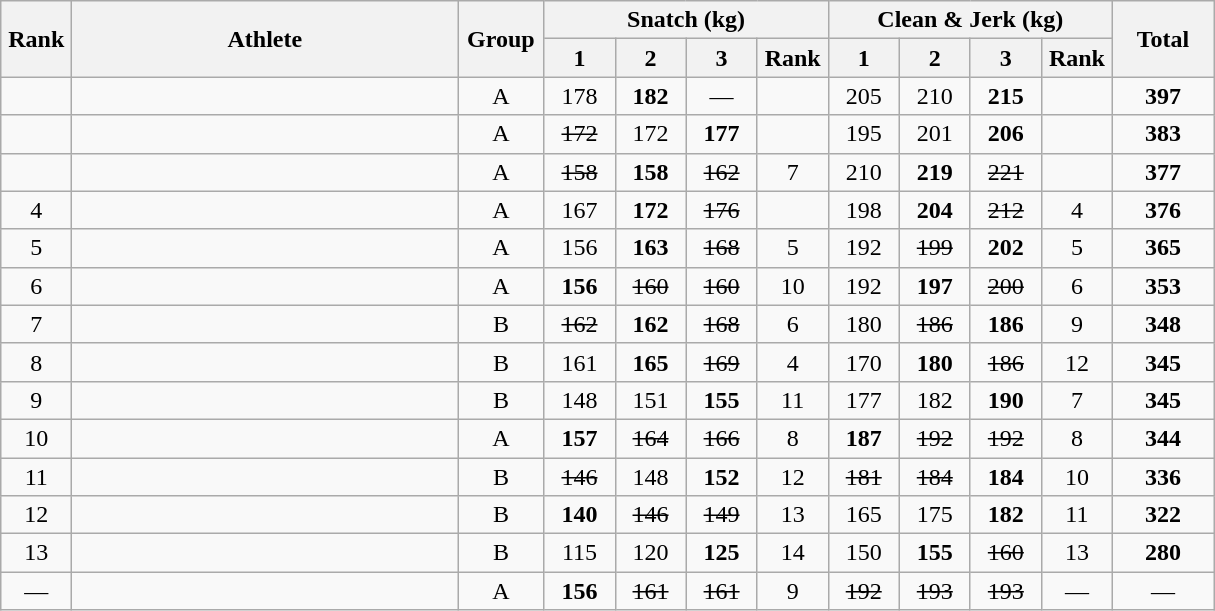<table class = "wikitable" style="text-align:center;">
<tr>
<th rowspan=2 width=40>Rank</th>
<th rowspan=2 width=250>Athlete</th>
<th rowspan=2 width=50>Group</th>
<th colspan=4>Snatch (kg)</th>
<th colspan=4>Clean & Jerk (kg)</th>
<th rowspan=2 width=60>Total</th>
</tr>
<tr>
<th width=40>1</th>
<th width=40>2</th>
<th width=40>3</th>
<th width=40>Rank</th>
<th width=40>1</th>
<th width=40>2</th>
<th width=40>3</th>
<th width=40>Rank</th>
</tr>
<tr>
<td></td>
<td align=left></td>
<td>A</td>
<td>178</td>
<td><strong>182</strong></td>
<td>—</td>
<td></td>
<td>205</td>
<td>210</td>
<td><strong>215</strong></td>
<td></td>
<td><strong>397</strong></td>
</tr>
<tr>
<td></td>
<td align=left></td>
<td>A</td>
<td><s>172</s></td>
<td>172</td>
<td><strong>177</strong></td>
<td></td>
<td>195</td>
<td>201</td>
<td><strong>206</strong></td>
<td></td>
<td><strong>383</strong></td>
</tr>
<tr>
<td></td>
<td align=left></td>
<td>A</td>
<td><s>158</s></td>
<td><strong>158</strong></td>
<td><s>162</s></td>
<td>7</td>
<td>210</td>
<td><strong>219</strong></td>
<td><s>221</s></td>
<td></td>
<td><strong>377</strong></td>
</tr>
<tr>
<td>4</td>
<td align=left></td>
<td>A</td>
<td>167</td>
<td><strong>172</strong></td>
<td><s>176</s></td>
<td></td>
<td>198</td>
<td><strong>204</strong></td>
<td><s>212</s></td>
<td>4</td>
<td><strong>376</strong></td>
</tr>
<tr>
<td>5</td>
<td align=left></td>
<td>A</td>
<td>156</td>
<td><strong>163</strong></td>
<td><s>168</s></td>
<td>5</td>
<td>192</td>
<td><s>199</s></td>
<td><strong>202</strong></td>
<td>5</td>
<td><strong>365</strong></td>
</tr>
<tr>
<td>6</td>
<td align=left></td>
<td>A</td>
<td><strong>156</strong></td>
<td><s>160</s></td>
<td><s>160</s></td>
<td>10</td>
<td>192</td>
<td><strong>197</strong></td>
<td><s>200</s></td>
<td>6</td>
<td><strong>353</strong></td>
</tr>
<tr>
<td>7</td>
<td align=left></td>
<td>B</td>
<td><s>162</s></td>
<td><strong>162</strong></td>
<td><s>168</s></td>
<td>6</td>
<td>180</td>
<td><s>186</s></td>
<td><strong>186</strong></td>
<td>9</td>
<td><strong>348</strong></td>
</tr>
<tr>
<td>8</td>
<td align=left></td>
<td>B</td>
<td>161</td>
<td><strong>165</strong></td>
<td><s>169</s></td>
<td>4</td>
<td>170</td>
<td><strong>180</strong></td>
<td><s>186</s></td>
<td>12</td>
<td><strong>345</strong></td>
</tr>
<tr>
<td>9</td>
<td align=left></td>
<td>B</td>
<td>148</td>
<td>151</td>
<td><strong>155</strong></td>
<td>11</td>
<td>177</td>
<td>182</td>
<td><strong>190</strong></td>
<td>7</td>
<td><strong>345</strong></td>
</tr>
<tr>
<td>10</td>
<td align=left></td>
<td>A</td>
<td><strong>157</strong></td>
<td><s>164</s></td>
<td><s>166</s></td>
<td>8</td>
<td><strong>187</strong></td>
<td><s>192</s></td>
<td><s>192</s></td>
<td>8</td>
<td><strong>344</strong></td>
</tr>
<tr>
<td>11</td>
<td align=left></td>
<td>B</td>
<td><s>146</s></td>
<td>148</td>
<td><strong>152</strong></td>
<td>12</td>
<td><s>181</s></td>
<td><s>184</s></td>
<td><strong>184</strong></td>
<td>10</td>
<td><strong>336</strong></td>
</tr>
<tr>
<td>12</td>
<td align=left></td>
<td>B</td>
<td><strong>140</strong></td>
<td><s>146</s></td>
<td><s>149</s></td>
<td>13</td>
<td>165</td>
<td>175</td>
<td><strong>182</strong></td>
<td>11</td>
<td><strong>322</strong></td>
</tr>
<tr>
<td>13</td>
<td align=left></td>
<td>B</td>
<td>115</td>
<td>120</td>
<td><strong>125</strong></td>
<td>14</td>
<td>150</td>
<td><strong>155</strong></td>
<td><s>160</s></td>
<td>13</td>
<td><strong>280</strong></td>
</tr>
<tr>
<td>—</td>
<td align=left></td>
<td>A</td>
<td><strong>156</strong></td>
<td><s>161</s></td>
<td><s>161</s></td>
<td>9</td>
<td><s>192</s></td>
<td><s>193</s></td>
<td><s>193</s></td>
<td>—</td>
<td>—</td>
</tr>
</table>
